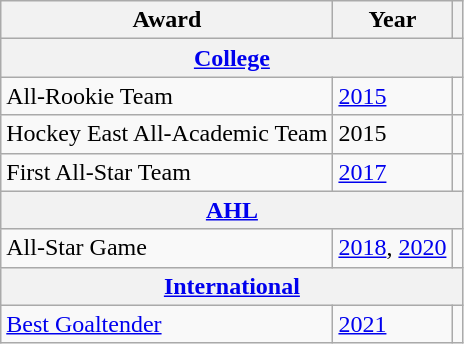<table class="wikitable">
<tr>
<th>Award</th>
<th>Year</th>
<th></th>
</tr>
<tr>
<th colspan="3"><a href='#'>College</a></th>
</tr>
<tr>
<td>All-Rookie Team</td>
<td><a href='#'>2015</a></td>
<td></td>
</tr>
<tr>
<td>Hockey East All-Academic Team</td>
<td>2015</td>
<td></td>
</tr>
<tr>
<td>First All-Star Team</td>
<td><a href='#'>2017</a></td>
<td></td>
</tr>
<tr>
<th colspan="3"><a href='#'>AHL</a></th>
</tr>
<tr>
<td>All-Star Game</td>
<td><a href='#'>2018</a>, <a href='#'>2020</a></td>
<td></td>
</tr>
<tr>
<th colspan="3"><a href='#'>International</a></th>
</tr>
<tr>
<td><a href='#'>Best Goaltender</a></td>
<td><a href='#'>2021</a></td>
<td></td>
</tr>
</table>
